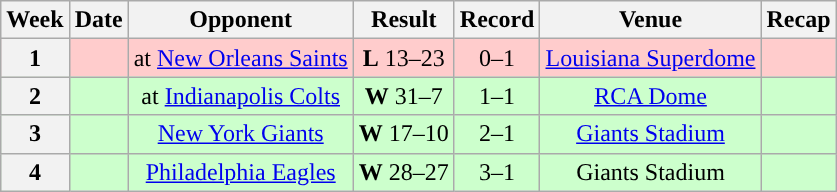<table class="wikitable"style="text-align:center">
<tr>
<th>Week</th>
<th>Date</th>
<th>Opponent</th>
<th>Result</th>
<th>Record</th>
<th>Venue</th>
<th>Recap</th>
</tr>
<tr style="background:#fcc">
<th>1</th>
<td></td>
<td>at <a href='#'>New Orleans Saints</a></td>
<td><strong>L</strong> 13–23</td>
<td>0–1</td>
<td><a href='#'>Louisiana Superdome</a></td>
<td></td>
</tr>
<tr style="background:#cfc">
<th>2</th>
<td></td>
<td>at <a href='#'>Indianapolis Colts</a></td>
<td><strong>W</strong> 31–7</td>
<td>1–1</td>
<td><a href='#'>RCA Dome</a></td>
<td></td>
</tr>
<tr style="background:#cfc">
<th>3</th>
<td></td>
<td><a href='#'>New York Giants</a></td>
<td><strong>W</strong> 17–10</td>
<td>2–1</td>
<td><a href='#'>Giants Stadium</a></td>
<td></td>
</tr>
<tr style="background:#cfc">
<th>4</th>
<td></td>
<td><a href='#'>Philadelphia Eagles</a></td>
<td><strong>W</strong> 28–27</td>
<td>3–1</td>
<td>Giants Stadium</td>
<td></td>
</tr>
</table>
